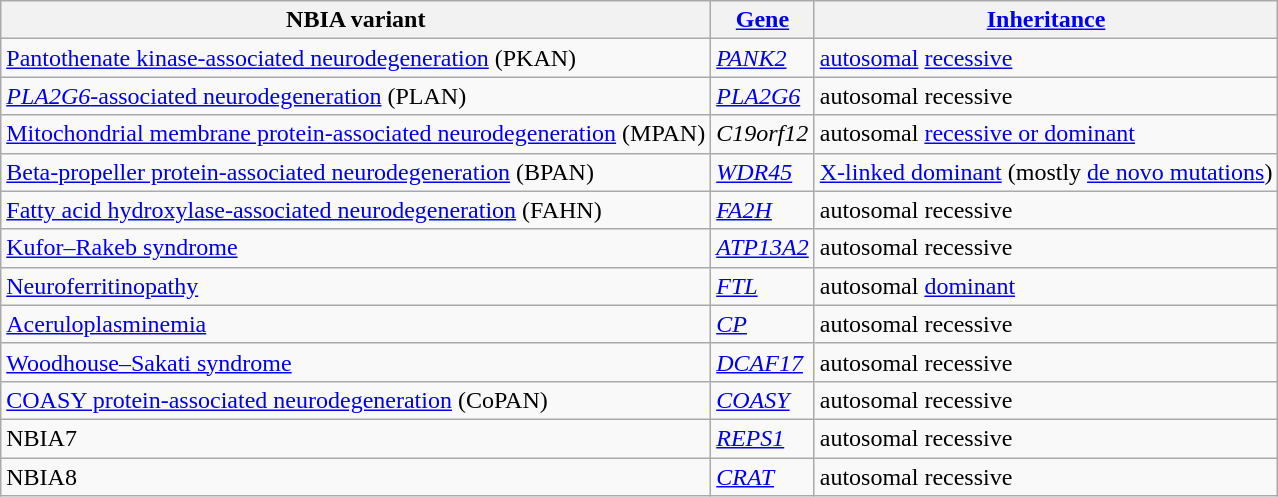<table class="wikitable">
<tr>
<th>NBIA variant</th>
<th><a href='#'>Gene</a></th>
<th><a href='#'>Inheritance</a></th>
</tr>
<tr>
<td><a href='#'>Pantothenate kinase-associated neurodegeneration</a> (PKAN)</td>
<td><em><a href='#'>PANK2</a></em></td>
<td><a href='#'>autosomal</a> <a href='#'>recessive</a></td>
</tr>
<tr>
<td><a href='#'><em>PLA2G6</em>-associated neurodegeneration</a> (PLAN)</td>
<td><em><a href='#'>PLA2G6</a></em></td>
<td>autosomal recessive</td>
</tr>
<tr>
<td><a href='#'>Mitochondrial membrane protein-associated neurodegeneration</a> (MPAN)</td>
<td><em>C19orf12</em></td>
<td>autosomal <a href='#'>recessive or dominant</a></td>
</tr>
<tr>
<td><a href='#'>Beta-propeller protein-associated neurodegeneration</a> (BPAN)</td>
<td><em><a href='#'>WDR45</a></em></td>
<td><a href='#'>X-linked dominant</a> (mostly <a href='#'>de novo mutations</a>)</td>
</tr>
<tr>
<td><a href='#'>Fatty acid hydroxylase-associated neurodegeneration</a> (FAHN)</td>
<td><em><a href='#'>FA2H</a></em></td>
<td>autosomal recessive</td>
</tr>
<tr>
<td><a href='#'>Kufor–Rakeb syndrome</a></td>
<td><em><a href='#'>ATP13A2</a></em></td>
<td>autosomal recessive</td>
</tr>
<tr>
<td><a href='#'>Neuroferritinopathy</a></td>
<td><em><a href='#'>FTL</a></em></td>
<td>autosomal <a href='#'>dominant</a></td>
</tr>
<tr>
<td><a href='#'>Aceruloplasminemia</a></td>
<td><em><a href='#'>CP</a></em></td>
<td>autosomal recessive</td>
</tr>
<tr>
<td><a href='#'>Woodhouse–Sakati syndrome</a></td>
<td><em><a href='#'>DCAF17</a></em></td>
<td>autosomal recessive</td>
</tr>
<tr>
<td><a href='#'>COASY protein-associated neurodegeneration</a> (CoPAN)</td>
<td><em><a href='#'>COASY</a></em></td>
<td>autosomal recessive</td>
</tr>
<tr>
<td>NBIA7</td>
<td><em><a href='#'>REPS1</a></em></td>
<td>autosomal recessive</td>
</tr>
<tr>
<td>NBIA8</td>
<td><em><a href='#'>CRAT</a></em></td>
<td>autosomal recessive</td>
</tr>
</table>
